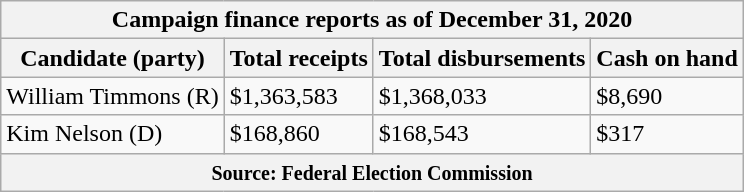<table class="wikitable sortable">
<tr>
<th colspan=4>Campaign finance reports as of December 31, 2020</th>
</tr>
<tr style="text-align:center;">
<th>Candidate (party)</th>
<th>Total receipts</th>
<th>Total disbursements</th>
<th>Cash on hand</th>
</tr>
<tr>
<td>William Timmons (R)</td>
<td>$1,363,583</td>
<td>$1,368,033</td>
<td>$8,690</td>
</tr>
<tr>
<td>Kim Nelson (D)</td>
<td>$168,860</td>
<td>$168,543</td>
<td>$317</td>
</tr>
<tr>
<th colspan="4"><small>Source: Federal Election Commission</small></th>
</tr>
</table>
